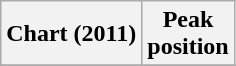<table class="wikitable plainrowheaders">
<tr>
<th scope="col">Chart (2011)</th>
<th scope="col">Peak<br>position</th>
</tr>
<tr>
</tr>
</table>
